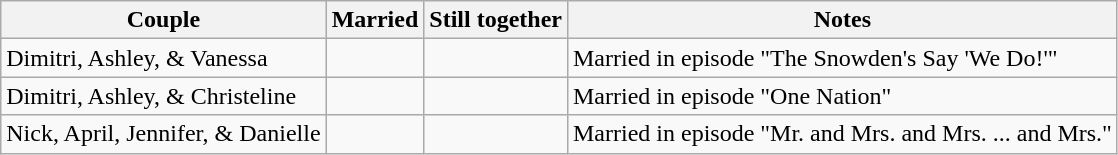<table class="wikitable">
<tr>
<th>Couple</th>
<th>Married</th>
<th>Still together</th>
<th>Notes</th>
</tr>
<tr>
<td>Dimitri, Ashley, & Vanessa</td>
<td></td>
<td></td>
<td>Married in episode "The Snowden's Say 'We Do!'"</td>
</tr>
<tr>
<td>Dimitri, Ashley, & Christeline</td>
<td></td>
<td></td>
<td>Married in episode "One Nation"</td>
</tr>
<tr>
<td>Nick, April, Jennifer, & Danielle</td>
<td></td>
<td></td>
<td>Married in episode "Mr. and Mrs. and Mrs. ... and Mrs."</td>
</tr>
</table>
